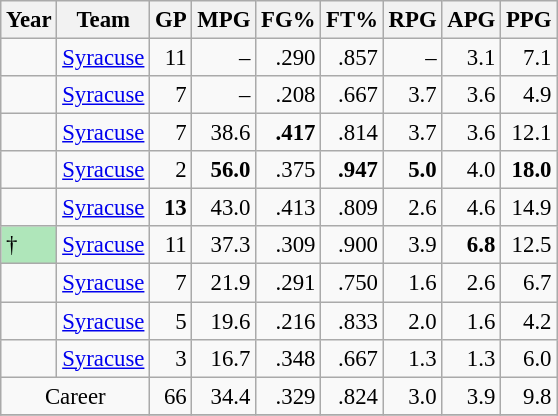<table class="wikitable sortable" style="font-size:95%; text-align:right;">
<tr>
<th>Year</th>
<th>Team</th>
<th>GP</th>
<th>MPG</th>
<th>FG%</th>
<th>FT%</th>
<th>RPG</th>
<th>APG</th>
<th>PPG</th>
</tr>
<tr>
<td style="text-align:left;"></td>
<td style="text-align:left;"><a href='#'>Syracuse</a></td>
<td>11</td>
<td>–</td>
<td>.290</td>
<td>.857</td>
<td>–</td>
<td>3.1</td>
<td>7.1</td>
</tr>
<tr>
<td style="text-align:left;"></td>
<td style="text-align:left;"><a href='#'>Syracuse</a></td>
<td>7</td>
<td>–</td>
<td>.208</td>
<td>.667</td>
<td>3.7</td>
<td>3.6</td>
<td>4.9</td>
</tr>
<tr>
<td style="text-align:left;"></td>
<td style="text-align:left;"><a href='#'>Syracuse</a></td>
<td>7</td>
<td>38.6</td>
<td><strong>.417</strong></td>
<td>.814</td>
<td>3.7</td>
<td>3.6</td>
<td>12.1</td>
</tr>
<tr>
<td style="text-align:left;"></td>
<td style="text-align:left;"><a href='#'>Syracuse</a></td>
<td>2</td>
<td><strong>56.0</strong></td>
<td>.375</td>
<td><strong>.947</strong></td>
<td><strong>5.0</strong></td>
<td>4.0</td>
<td><strong>18.0</strong></td>
</tr>
<tr>
<td style="text-align:left;"></td>
<td style="text-align:left;"><a href='#'>Syracuse</a></td>
<td><strong>13</strong></td>
<td>43.0</td>
<td>.413</td>
<td>.809</td>
<td>2.6</td>
<td>4.6</td>
<td>14.9</td>
</tr>
<tr>
<td style="text-align:left; background:#afe6ba;">†</td>
<td style="text-align:left;"><a href='#'>Syracuse</a></td>
<td>11</td>
<td>37.3</td>
<td>.309</td>
<td>.900</td>
<td>3.9</td>
<td><strong>6.8</strong></td>
<td>12.5</td>
</tr>
<tr>
<td style="text-align:left;"></td>
<td style="text-align:left;"><a href='#'>Syracuse</a></td>
<td>7</td>
<td>21.9</td>
<td>.291</td>
<td>.750</td>
<td>1.6</td>
<td>2.6</td>
<td>6.7</td>
</tr>
<tr>
<td style="text-align:left;"></td>
<td style="text-align:left;"><a href='#'>Syracuse</a></td>
<td>5</td>
<td>19.6</td>
<td>.216</td>
<td>.833</td>
<td>2.0</td>
<td>1.6</td>
<td>4.2</td>
</tr>
<tr>
<td style="text-align:left;"></td>
<td style="text-align:left;"><a href='#'>Syracuse</a></td>
<td>3</td>
<td>16.7</td>
<td>.348</td>
<td>.667</td>
<td>1.3</td>
<td>1.3</td>
<td>6.0</td>
</tr>
<tr>
<td style="text-align:center;" colspan="2">Career</td>
<td>66</td>
<td>34.4</td>
<td>.329</td>
<td>.824</td>
<td>3.0</td>
<td>3.9</td>
<td>9.8</td>
</tr>
<tr>
</tr>
</table>
